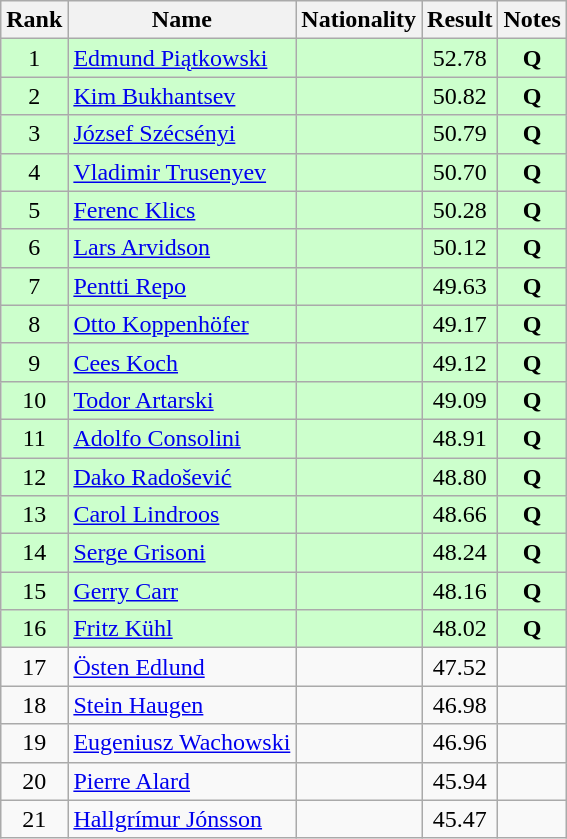<table class="wikitable sortable" style="text-align:center">
<tr>
<th>Rank</th>
<th>Name</th>
<th>Nationality</th>
<th>Result</th>
<th>Notes</th>
</tr>
<tr bgcolor=ccffcc>
<td>1</td>
<td align=left><a href='#'>Edmund Piątkowski</a></td>
<td align=left></td>
<td>52.78</td>
<td><strong>Q</strong></td>
</tr>
<tr bgcolor=ccffcc>
<td>2</td>
<td align=left><a href='#'>Kim Bukhantsev</a></td>
<td align=left></td>
<td>50.82</td>
<td><strong>Q</strong></td>
</tr>
<tr bgcolor=ccffcc>
<td>3</td>
<td align=left><a href='#'>József Szécsényi</a></td>
<td align=left></td>
<td>50.79</td>
<td><strong>Q</strong></td>
</tr>
<tr bgcolor=ccffcc>
<td>4</td>
<td align=left><a href='#'>Vladimir Trusenyev</a></td>
<td align=left></td>
<td>50.70</td>
<td><strong>Q</strong></td>
</tr>
<tr bgcolor=ccffcc>
<td>5</td>
<td align=left><a href='#'>Ferenc Klics</a></td>
<td align=left></td>
<td>50.28</td>
<td><strong>Q</strong></td>
</tr>
<tr bgcolor=ccffcc>
<td>6</td>
<td align=left><a href='#'>Lars Arvidson</a></td>
<td align=left></td>
<td>50.12</td>
<td><strong>Q</strong></td>
</tr>
<tr bgcolor=ccffcc>
<td>7</td>
<td align=left><a href='#'>Pentti Repo</a></td>
<td align=left></td>
<td>49.63</td>
<td><strong>Q</strong></td>
</tr>
<tr bgcolor=ccffcc>
<td>8</td>
<td align=left><a href='#'>Otto Koppenhöfer</a></td>
<td align=left></td>
<td>49.17</td>
<td><strong>Q</strong></td>
</tr>
<tr bgcolor=ccffcc>
<td>9</td>
<td align=left><a href='#'>Cees Koch</a></td>
<td align=left></td>
<td>49.12</td>
<td><strong>Q</strong></td>
</tr>
<tr bgcolor=ccffcc>
<td>10</td>
<td align=left><a href='#'>Todor Artarski</a></td>
<td align=left></td>
<td>49.09</td>
<td><strong>Q</strong></td>
</tr>
<tr bgcolor=ccffcc>
<td>11</td>
<td align=left><a href='#'>Adolfo Consolini</a></td>
<td align=left></td>
<td>48.91</td>
<td><strong>Q</strong></td>
</tr>
<tr bgcolor=ccffcc>
<td>12</td>
<td align=left><a href='#'>Dako Radošević</a></td>
<td align=left></td>
<td>48.80</td>
<td><strong>Q</strong></td>
</tr>
<tr bgcolor=ccffcc>
<td>13</td>
<td align=left><a href='#'>Carol Lindroos</a></td>
<td align=left></td>
<td>48.66</td>
<td><strong>Q</strong></td>
</tr>
<tr bgcolor=ccffcc>
<td>14</td>
<td align=left><a href='#'>Serge Grisoni</a></td>
<td align=left></td>
<td>48.24</td>
<td><strong>Q</strong></td>
</tr>
<tr bgcolor=ccffcc>
<td>15</td>
<td align=left><a href='#'>Gerry Carr</a></td>
<td align=left></td>
<td>48.16</td>
<td><strong>Q</strong></td>
</tr>
<tr bgcolor=ccffcc>
<td>16</td>
<td align=left><a href='#'>Fritz Kühl</a></td>
<td align=left></td>
<td>48.02</td>
<td><strong>Q</strong></td>
</tr>
<tr>
<td>17</td>
<td align=left><a href='#'>Östen Edlund</a></td>
<td align=left></td>
<td>47.52</td>
<td></td>
</tr>
<tr>
<td>18</td>
<td align=left><a href='#'>Stein Haugen</a></td>
<td align=left></td>
<td>46.98</td>
<td></td>
</tr>
<tr>
<td>19</td>
<td align=left><a href='#'>Eugeniusz Wachowski</a></td>
<td align=left></td>
<td>46.96</td>
<td></td>
</tr>
<tr>
<td>20</td>
<td align=left><a href='#'>Pierre Alard</a></td>
<td align=left></td>
<td>45.94</td>
<td></td>
</tr>
<tr>
<td>21</td>
<td align=left><a href='#'>Hallgrímur Jónsson</a></td>
<td align=left></td>
<td>45.47</td>
<td></td>
</tr>
</table>
